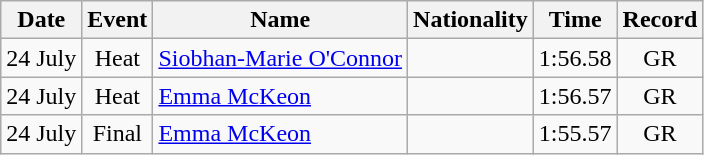<table class=wikitable style=text-align:center>
<tr>
<th>Date</th>
<th>Event</th>
<th>Name</th>
<th>Nationality</th>
<th>Time</th>
<th>Record</th>
</tr>
<tr>
<td>24 July</td>
<td>Heat</td>
<td align=left><a href='#'>Siobhan-Marie O'Connor</a></td>
<td align=left></td>
<td>1:56.58</td>
<td>GR</td>
</tr>
<tr>
<td>24 July</td>
<td>Heat</td>
<td align=left><a href='#'>Emma McKeon</a></td>
<td align=left></td>
<td>1:56.57</td>
<td>GR</td>
</tr>
<tr>
<td>24 July</td>
<td>Final</td>
<td align=left><a href='#'>Emma McKeon</a></td>
<td align=left></td>
<td>1:55.57</td>
<td>GR</td>
</tr>
</table>
